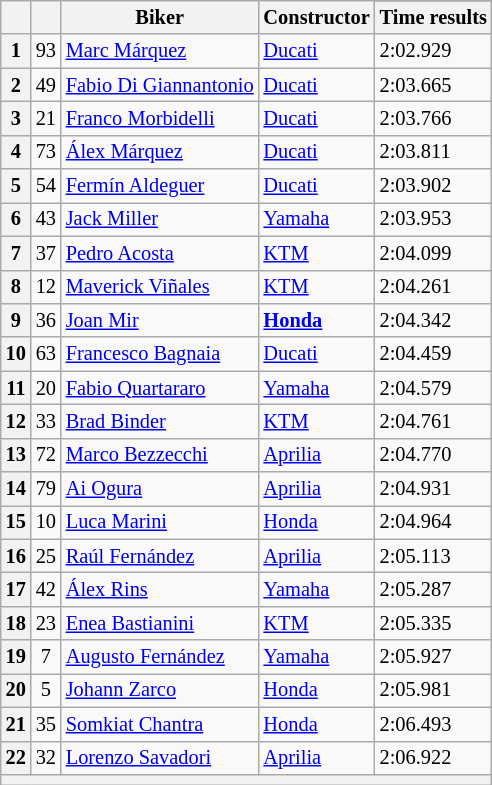<table class="wikitable sortable" style="font-size: 85%;">
<tr>
<th rowspan="2"></th>
<th rowspan="2"></th>
<th rowspan="2">Biker</th>
<th rowspan="2">Constructor</th>
</tr>
<tr>
<th scope="col">Time results</th>
</tr>
<tr>
<th scope="row">1</th>
<td align="center">93</td>
<td> <a href='#'>Marc Márquez</a></td>
<td><a href='#'>Ducati</a></td>
<td>2:02.929</td>
</tr>
<tr>
<th scope="row">2</th>
<td align="center">49</td>
<td> <a href='#'>Fabio Di Giannantonio</a></td>
<td><a href='#'>Ducati</a></td>
<td>2:03.665</td>
</tr>
<tr>
<th scope="row">3</th>
<td align="center">21</td>
<td>  <a href='#'>Franco Morbidelli</a></td>
<td><a href='#'>Ducati</a></td>
<td>2:03.766</td>
</tr>
<tr>
<th scope="row">4</th>
<td align="center">73</td>
<td> <a href='#'>Álex Márquez</a></td>
<td><a href='#'>Ducati</a></td>
<td>2:03.811</td>
</tr>
<tr>
<th scope="row">5</th>
<td align="center">54</td>
<td> <a href='#'>Fermín Aldeguer</a></td>
<td><a href='#'>Ducati</a></td>
<td>2:03.902</td>
</tr>
<tr>
<th scope="row">6</th>
<td align="center">43</td>
<td> <a href='#'>Jack Miller</a></td>
<td><a href='#'>Yamaha</a></td>
<td>2:03.953</td>
</tr>
<tr>
<th scope="row">7</th>
<td align="center">37</td>
<td> <a href='#'>Pedro Acosta</a></td>
<td><a href='#'>KTM</a></td>
<td>2:04.099</td>
</tr>
<tr>
<th scope="row">8</th>
<td align="center">12</td>
<td> <a href='#'>Maverick Viñales</a></td>
<td><a href='#'>KTM</a></td>
<td>2:04.261</td>
</tr>
<tr>
<th scope="row">9</th>
<td align="center">36</td>
<td> <a href='#'>Joan Mir</a></td>
<td><strong><a href='#'>Honda</a></strong></td>
<td>2:04.342</td>
</tr>
<tr>
<th scope="row">10</th>
<td align="center">63</td>
<td> <a href='#'>Francesco Bagnaia</a></td>
<td><a href='#'>Ducati</a></td>
<td>2:04.459</td>
</tr>
<tr>
<th scope="row">11</th>
<td align="center">20</td>
<td> <a href='#'>Fabio Quartararo</a></td>
<td><a href='#'>Yamaha</a></td>
<td>2:04.579</td>
</tr>
<tr>
<th scope="row">12</th>
<td align="center">33</td>
<td> <a href='#'>Brad Binder</a></td>
<td><a href='#'>KTM</a></td>
<td>2:04.761</td>
</tr>
<tr>
<th scope="row">13</th>
<td align="center">72</td>
<td> <a href='#'>Marco Bezzecchi</a></td>
<td><a href='#'>Aprilia</a></td>
<td>2:04.770</td>
</tr>
<tr>
<th scope="row">14</th>
<td align="center">79</td>
<td> <a href='#'>Ai Ogura</a></td>
<td><a href='#'>Aprilia</a></td>
<td>2:04.931</td>
</tr>
<tr>
<th scope="row">15</th>
<td align="center">10</td>
<td> <a href='#'>Luca Marini</a></td>
<td><a href='#'>Honda</a></td>
<td>2:04.964</td>
</tr>
<tr>
<th scope="row">16</th>
<td align="center">25</td>
<td> <a href='#'>Raúl Fernández</a></td>
<td><a href='#'>Aprilia</a></td>
<td>2:05.113</td>
</tr>
<tr>
<th scope="row">17</th>
<td align="center">42</td>
<td> <a href='#'>Álex Rins</a></td>
<td><a href='#'>Yamaha</a></td>
<td>2:05.287</td>
</tr>
<tr>
<th scope="row">18</th>
<td align="center">23</td>
<td> <a href='#'>Enea Bastianini</a></td>
<td><a href='#'>KTM</a></td>
<td>2:05.335</td>
</tr>
<tr>
<th scope="row">19</th>
<td align="center">7</td>
<td> <a href='#'>Augusto Fernández</a></td>
<td><a href='#'>Yamaha</a></td>
<td>2:05.927</td>
</tr>
<tr>
<th scope="row">20</th>
<td align="center">5</td>
<td> <a href='#'>Johann Zarco</a></td>
<td><a href='#'>Honda</a></td>
<td>2:05.981</td>
</tr>
<tr>
<th scope="row">21</th>
<td align="center">35</td>
<td> <a href='#'>Somkiat Chantra</a></td>
<td><a href='#'>Honda</a></td>
<td>2:06.493</td>
</tr>
<tr>
<th scope="row">22</th>
<td align="center">32</td>
<td> <a href='#'>Lorenzo Savadori</a></td>
<td><a href='#'>Aprilia</a></td>
<td>2:06.922</td>
</tr>
<tr>
<th colspan="7"></th>
</tr>
</table>
